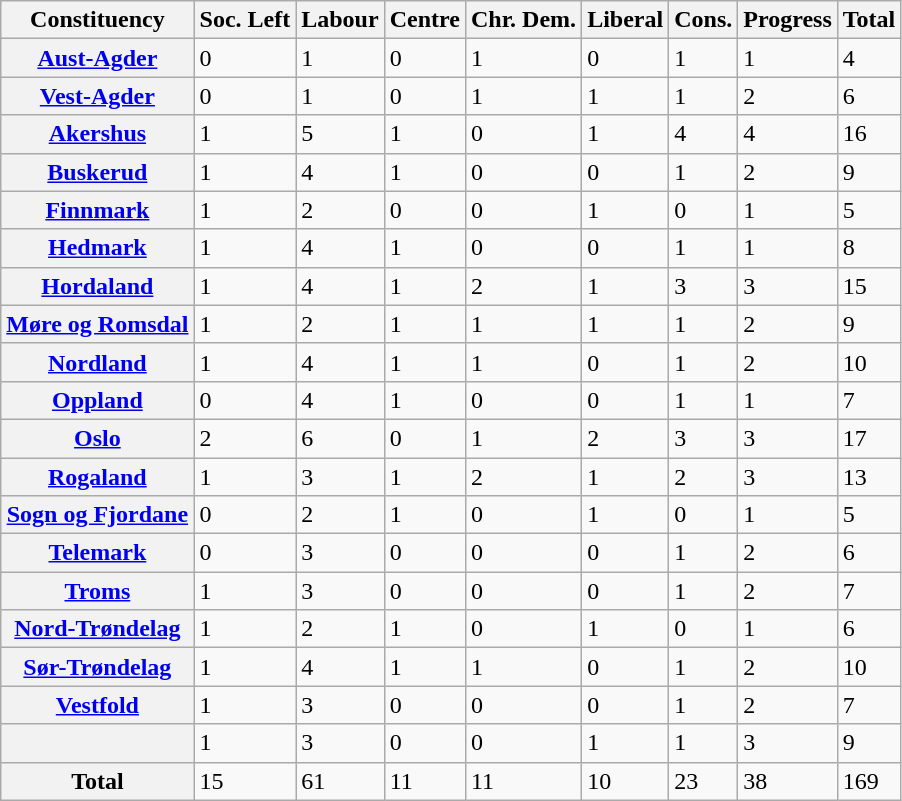<table class="wikitable sortable plainrowheaders">
<tr>
<th scope=col>Constituency</th>
<th scope=col>Soc. Left</th>
<th scope=col>Labour</th>
<th scope=col>Centre</th>
<th scope=col>Chr. Dem.</th>
<th scope=col>Liberal</th>
<th scope=col>Cons.</th>
<th scope=col>Progress</th>
<th scope=col>Total</th>
</tr>
<tr>
<th scope=row><a href='#'>Aust-Agder</a></th>
<td>0</td>
<td>1</td>
<td>0</td>
<td>1</td>
<td>0</td>
<td>1</td>
<td>1</td>
<td>4</td>
</tr>
<tr>
<th scope=row><a href='#'>Vest-Agder</a></th>
<td>0</td>
<td>1</td>
<td>0</td>
<td>1</td>
<td>1</td>
<td>1</td>
<td>2</td>
<td>6</td>
</tr>
<tr>
<th scope=row><a href='#'>Akershus</a></th>
<td>1</td>
<td>5</td>
<td>1</td>
<td>0</td>
<td>1</td>
<td>4</td>
<td>4</td>
<td>16</td>
</tr>
<tr>
<th scope=row><a href='#'>Buskerud</a></th>
<td>1</td>
<td>4</td>
<td>1</td>
<td>0</td>
<td>0</td>
<td>1</td>
<td>2</td>
<td>9</td>
</tr>
<tr>
<th scope=row><a href='#'>Finnmark</a></th>
<td>1</td>
<td>2</td>
<td>0</td>
<td>0</td>
<td>1</td>
<td>0</td>
<td>1</td>
<td>5</td>
</tr>
<tr>
<th scope=row><a href='#'>Hedmark</a></th>
<td>1</td>
<td>4</td>
<td>1</td>
<td>0</td>
<td>0</td>
<td>1</td>
<td>1</td>
<td>8</td>
</tr>
<tr>
<th scope=row><a href='#'>Hordaland</a></th>
<td>1</td>
<td>4</td>
<td>1</td>
<td>2</td>
<td>1</td>
<td>3</td>
<td>3</td>
<td>15</td>
</tr>
<tr>
<th scope=row><a href='#'>Møre og Romsdal</a></th>
<td>1</td>
<td>2</td>
<td>1</td>
<td>1</td>
<td>1</td>
<td>1</td>
<td>2</td>
<td>9</td>
</tr>
<tr>
<th scope=row><a href='#'>Nordland</a></th>
<td>1</td>
<td>4</td>
<td>1</td>
<td>1</td>
<td>0</td>
<td>1</td>
<td>2</td>
<td>10</td>
</tr>
<tr>
<th scope=row><a href='#'>Oppland</a></th>
<td>0</td>
<td>4</td>
<td>1</td>
<td>0</td>
<td>0</td>
<td>1</td>
<td>1</td>
<td>7</td>
</tr>
<tr>
<th scope=row><a href='#'>Oslo</a></th>
<td>2</td>
<td>6</td>
<td>0</td>
<td>1</td>
<td>2</td>
<td>3</td>
<td>3</td>
<td>17</td>
</tr>
<tr>
<th scope=row><a href='#'>Rogaland</a></th>
<td>1</td>
<td>3</td>
<td>1</td>
<td>2</td>
<td>1</td>
<td>2</td>
<td>3</td>
<td>13</td>
</tr>
<tr>
<th scope=row><a href='#'>Sogn og Fjordane</a></th>
<td>0</td>
<td>2</td>
<td>1</td>
<td>0</td>
<td>1</td>
<td>0</td>
<td>1</td>
<td>5</td>
</tr>
<tr>
<th scope=row><a href='#'>Telemark</a></th>
<td>0</td>
<td>3</td>
<td>0</td>
<td>0</td>
<td>0</td>
<td>1</td>
<td>2</td>
<td>6</td>
</tr>
<tr>
<th scope=row><a href='#'>Troms</a></th>
<td>1</td>
<td>3</td>
<td>0</td>
<td>0</td>
<td>0</td>
<td>1</td>
<td>2</td>
<td>7</td>
</tr>
<tr>
<th scope=row><a href='#'>Nord-Trøndelag</a></th>
<td>1</td>
<td>2</td>
<td>1</td>
<td>0</td>
<td>1</td>
<td>0</td>
<td>1</td>
<td>6</td>
</tr>
<tr>
<th scope=row><a href='#'>Sør-Trøndelag</a></th>
<td>1</td>
<td>4</td>
<td>1</td>
<td>1</td>
<td>0</td>
<td>1</td>
<td>2</td>
<td>10</td>
</tr>
<tr>
<th scope=row><a href='#'>Vestfold</a></th>
<td>1</td>
<td>3</td>
<td>0</td>
<td>0</td>
<td>0</td>
<td>1</td>
<td>2</td>
<td>7</td>
</tr>
<tr>
<th scope=row></th>
<td>1</td>
<td>3</td>
<td>0</td>
<td>0</td>
<td>1</td>
<td>1</td>
<td>3</td>
<td>9</td>
</tr>
<tr>
<th scope=row>Total</th>
<td>15</td>
<td>61</td>
<td>11</td>
<td>11</td>
<td>10</td>
<td>23</td>
<td>38</td>
<td>169</td>
</tr>
</table>
